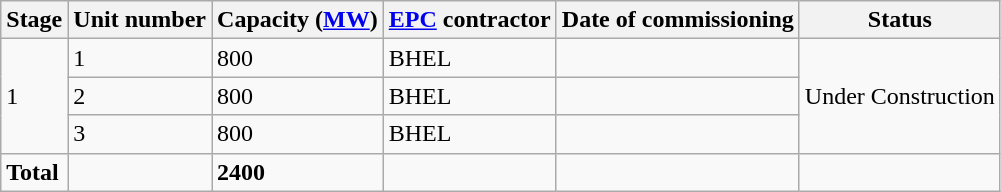<table class="sortable wikitable">
<tr>
<th>Stage</th>
<th>Unit number</th>
<th>Capacity (<a href='#'>MW</a>)</th>
<th><a href='#'>EPC</a> contractor</th>
<th>Date of commissioning</th>
<th>Status</th>
</tr>
<tr>
<td rowspan="3">1</td>
<td>1</td>
<td>800</td>
<td>BHEL</td>
<td></td>
<td rowspan="3">Under Construction</td>
</tr>
<tr>
<td>2</td>
<td>800</td>
<td>BHEL</td>
<td></td>
</tr>
<tr>
<td>3</td>
<td>800</td>
<td>BHEL</td>
<td></td>
</tr>
<tr>
<td><strong>Total</strong></td>
<td></td>
<td><strong>2400</strong></td>
<td></td>
<td></td>
<td></td>
</tr>
</table>
